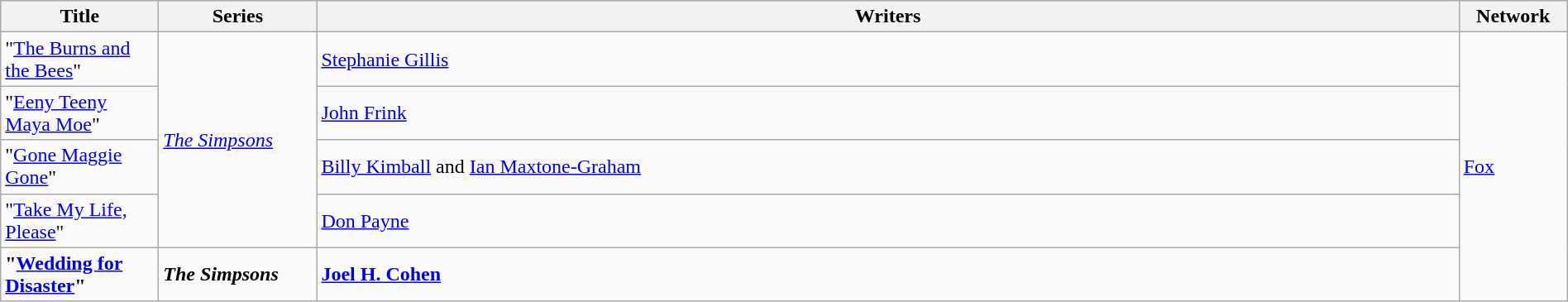<table class="wikitable" style="width:100%;">
<tr>
<th style="width:120px;">Title</th>
<th style="width:120px;">Series</th>
<th>Writers</th>
<th style="width:80px;">Network</th>
</tr>
<tr>
<td>"<a href='#'>The Burns and the Bees</a>"</td>
<td rowspan=4><em><a href='#'>The Simpsons</a></em></td>
<td><a href='#'>Stephanie Gillis</a></td>
<td rowspan=5><a href='#'>Fox</a></td>
</tr>
<tr>
<td>"<a href='#'>Eeny Teeny Maya Moe</a>"</td>
<td><a href='#'>John Frink</a></td>
</tr>
<tr>
<td>"<a href='#'>Gone Maggie Gone</a>"</td>
<td><a href='#'>Billy Kimball</a> and <a href='#'>Ian Maxtone-Graham</a></td>
</tr>
<tr>
<td>"<a href='#'>Take My Life, Please</a>"</td>
<td><a href='#'>Don Payne</a></td>
</tr>
<tr>
<td><strong>"<a href='#'>Wedding for Disaster</a>"</strong></td>
<td><strong><em>The Simpsons</em></strong></td>
<td><strong><a href='#'>Joel H. Cohen</a></strong></td>
</tr>
</table>
